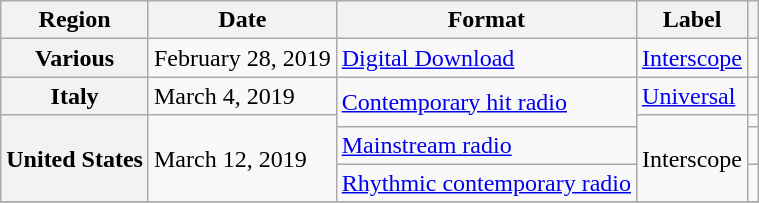<table class="wikitable plainrowheaders">
<tr>
<th scope="row">Region</th>
<th scope="row">Date</th>
<th scope="row">Format</th>
<th scope="row">Label</th>
<th scope="row"></th>
</tr>
<tr>
<th scope="row" rowspan="1">Various</th>
<td>February 28, 2019</td>
<td><a href='#'>Digital Download</a></td>
<td><a href='#'>Interscope</a></td>
<td></td>
</tr>
<tr>
<th scope="row">Italy</th>
<td>March 4, 2019</td>
<td rowspan="2"><a href='#'>Contemporary hit radio</a></td>
<td><a href='#'>Universal</a></td>
<td></td>
</tr>
<tr>
<th scope="row" rowspan="3">United States</th>
<td rowspan="3">March 12, 2019</td>
<td rowspan="3">Interscope</td>
<td></td>
</tr>
<tr>
<td><a href='#'>Mainstream radio</a></td>
<td></td>
</tr>
<tr>
<td><a href='#'>Rhythmic contemporary radio</a></td>
<td></td>
</tr>
<tr>
</tr>
</table>
